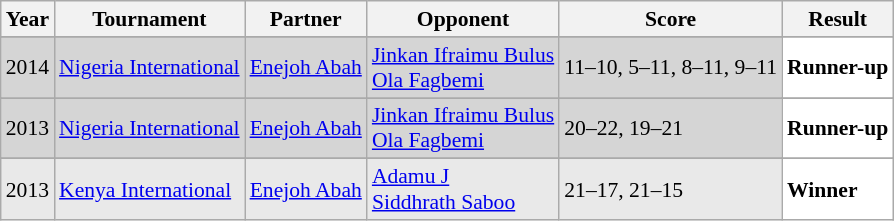<table class="sortable wikitable" style="font-size: 90%;">
<tr>
<th>Year</th>
<th>Tournament</th>
<th>Partner</th>
<th>Opponent</th>
<th>Score</th>
<th>Result</th>
</tr>
<tr>
</tr>
<tr style="background:#D5D5D5">
<td align="center">2014</td>
<td align="left"><a href='#'>Nigeria International</a></td>
<td align="left"> <a href='#'>Enejoh Abah</a></td>
<td align="left"> <a href='#'>Jinkan Ifraimu Bulus</a><br> <a href='#'>Ola Fagbemi</a></td>
<td align="left">11–10, 5–11, 8–11, 9–11</td>
<td style="text-align:left; background:white"> <strong>Runner-up</strong></td>
</tr>
<tr>
</tr>
<tr style="background:#D5D5D5">
<td align="center">2013</td>
<td align="left"><a href='#'>Nigeria International</a></td>
<td align="left"> <a href='#'>Enejoh Abah</a></td>
<td align="left"> <a href='#'>Jinkan Ifraimu Bulus</a><br> <a href='#'>Ola Fagbemi</a></td>
<td align="left">20–22, 19–21</td>
<td style="text-align:left; background:white"> <strong>Runner-up</strong></td>
</tr>
<tr>
</tr>
<tr style="background:#E9E9E9">
<td align="center">2013</td>
<td align="left"><a href='#'>Kenya International</a></td>
<td align="left"> <a href='#'>Enejoh Abah</a></td>
<td align="left"> <a href='#'>Adamu J</a><br> <a href='#'>Siddhrath Saboo</a></td>
<td align="left">21–17, 21–15</td>
<td style="text-align:left; background:white"> <strong>Winner</strong></td>
</tr>
</table>
